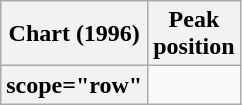<table class="wikitable sortable plainrowheaders" style="text-align:center">
<tr>
<th scope="col">Chart (1996)</th>
<th scope="col">Peak <br>position</th>
</tr>
<tr>
<th>scope="row" </th>
</tr>
</table>
